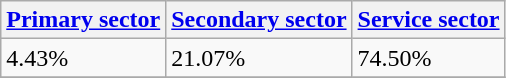<table class="wikitable" border="1">
<tr>
<th><a href='#'>Primary sector</a></th>
<th><a href='#'>Secondary sector</a></th>
<th><a href='#'>Service sector</a></th>
</tr>
<tr>
<td>4.43%</td>
<td>21.07%</td>
<td>74.50%</td>
</tr>
<tr>
</tr>
</table>
